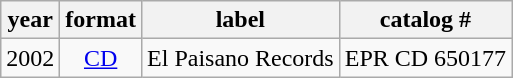<table class="wikitable" style="text-align:center">
<tr>
<th>year</th>
<th>format</th>
<th>label</th>
<th>catalog #</th>
</tr>
<tr>
<td>2002</td>
<td><a href='#'>CD</a></td>
<td>El Paisano Records</td>
<td>EPR CD 650177</td>
</tr>
</table>
